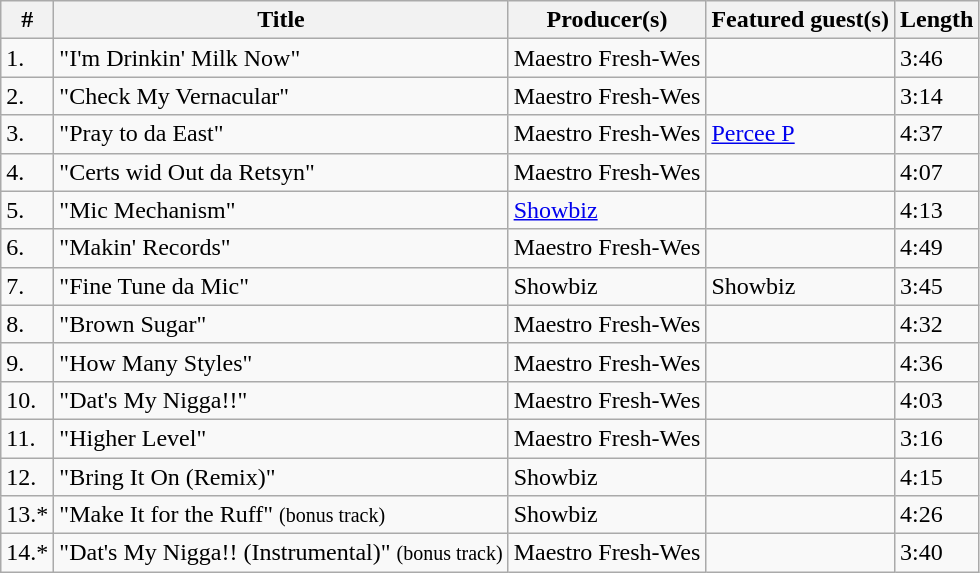<table class="wikitable">
<tr>
<th>#</th>
<th>Title</th>
<th>Producer(s)</th>
<th>Featured guest(s)</th>
<th>Length</th>
</tr>
<tr>
<td>1.</td>
<td>"I'm Drinkin' Milk Now"</td>
<td>Maestro Fresh-Wes</td>
<td></td>
<td>3:46</td>
</tr>
<tr>
<td>2.</td>
<td>"Check My Vernacular"</td>
<td>Maestro Fresh-Wes</td>
<td></td>
<td>3:14</td>
</tr>
<tr>
<td>3.</td>
<td>"Pray to da East"</td>
<td>Maestro Fresh-Wes</td>
<td><a href='#'>Percee P</a></td>
<td>4:37</td>
</tr>
<tr>
<td>4.</td>
<td>"Certs wid Out da Retsyn"</td>
<td>Maestro Fresh-Wes</td>
<td></td>
<td>4:07</td>
</tr>
<tr>
<td>5.</td>
<td>"Mic Mechanism"</td>
<td><a href='#'>Showbiz</a></td>
<td></td>
<td>4:13</td>
</tr>
<tr>
<td>6.</td>
<td>"Makin' Records"</td>
<td>Maestro Fresh-Wes</td>
<td></td>
<td>4:49</td>
</tr>
<tr>
<td>7.</td>
<td>"Fine Tune da Mic"</td>
<td>Showbiz</td>
<td>Showbiz</td>
<td>3:45</td>
</tr>
<tr>
<td>8.</td>
<td>"Brown Sugar"</td>
<td>Maestro Fresh-Wes</td>
<td></td>
<td>4:32</td>
</tr>
<tr>
<td>9.</td>
<td>"How Many Styles"</td>
<td>Maestro Fresh-Wes</td>
<td></td>
<td>4:36</td>
</tr>
<tr>
<td>10.</td>
<td>"Dat's My Nigga!!"</td>
<td>Maestro Fresh-Wes</td>
<td></td>
<td>4:03</td>
</tr>
<tr>
<td>11.</td>
<td>"Higher Level"</td>
<td>Maestro Fresh-Wes</td>
<td></td>
<td>3:16</td>
</tr>
<tr>
<td>12.</td>
<td>"Bring It On (Remix)"</td>
<td>Showbiz</td>
<td></td>
<td>4:15</td>
</tr>
<tr>
<td>13.*</td>
<td>"Make It for the Ruff" <small>(bonus track)</small></td>
<td>Showbiz</td>
<td></td>
<td>4:26</td>
</tr>
<tr>
<td>14.*</td>
<td>"Dat's My Nigga!! (Instrumental)" <small>(bonus track)</small></td>
<td>Maestro Fresh-Wes</td>
<td></td>
<td>3:40</td>
</tr>
</table>
